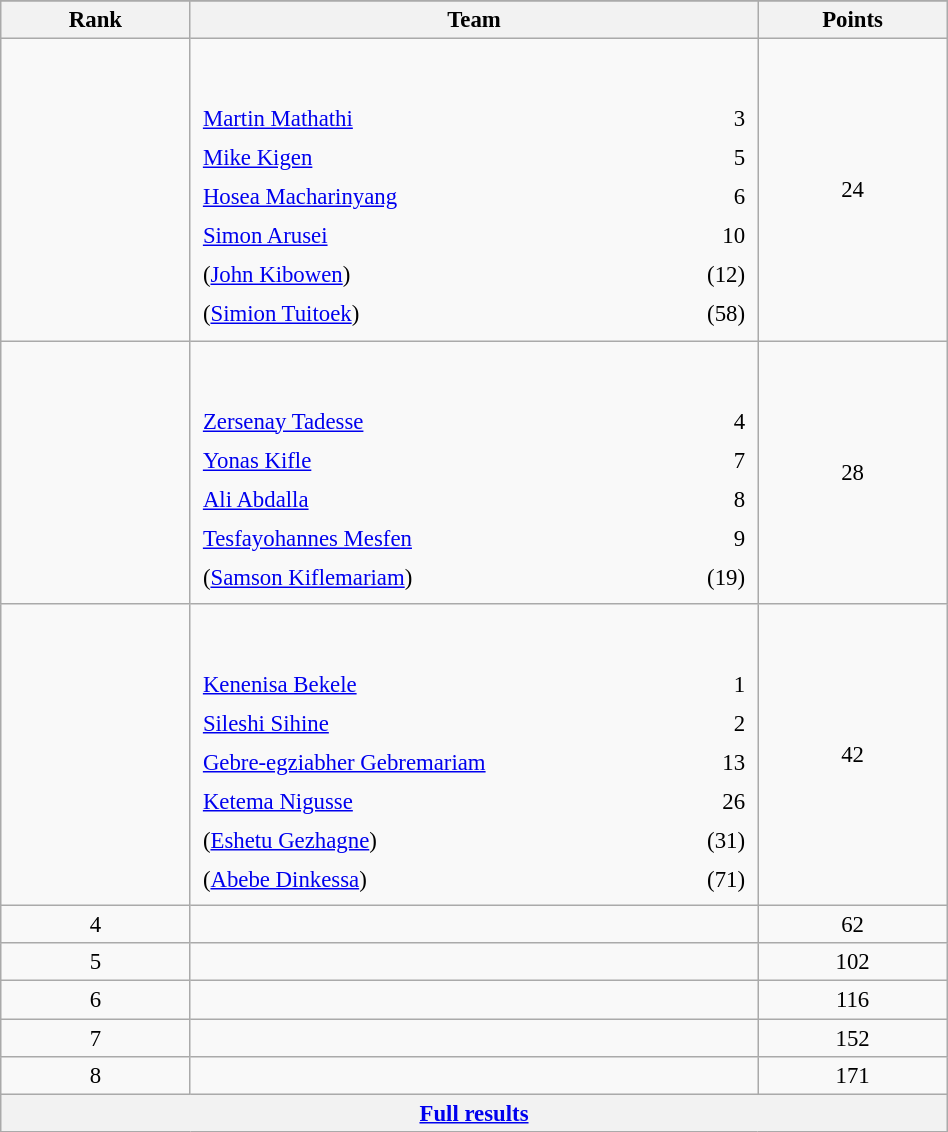<table class="wikitable sortable" style=" text-align:center; font-size:95%;" width="50%">
<tr>
</tr>
<tr>
<th width=10%>Rank</th>
<th width=30%>Team</th>
<th width=10%>Points</th>
</tr>
<tr>
<td align=center></td>
<td align=left> <br><br><table width=100%>
<tr>
<td align=left style="border:0"><a href='#'>Martin Mathathi</a></td>
<td align=right style="border:0">3</td>
</tr>
<tr>
<td align=left style="border:0"><a href='#'>Mike Kigen</a></td>
<td align=right style="border:0">5</td>
</tr>
<tr>
<td align=left style="border:0"><a href='#'>Hosea Macharinyang</a></td>
<td align=right style="border:0">6</td>
</tr>
<tr>
<td align=left style="border:0"><a href='#'>Simon Arusei</a></td>
<td align=right style="border:0">10</td>
</tr>
<tr>
<td align=left style="border:0">(<a href='#'>John Kibowen</a>)</td>
<td align=right style="border:0">(12)</td>
</tr>
<tr>
<td align=left style="border:0">(<a href='#'>Simion Tuitoek</a>)</td>
<td align=right style="border:0">(58)</td>
</tr>
</table>
</td>
<td>24</td>
</tr>
<tr>
<td align=center></td>
<td align=left> <br><br><table width=100%>
<tr>
<td align=left style="border:0"><a href='#'>Zersenay Tadesse</a></td>
<td align=right style="border:0">4</td>
</tr>
<tr>
<td align=left style="border:0"><a href='#'>Yonas Kifle</a></td>
<td align=right style="border:0">7</td>
</tr>
<tr>
<td align=left style="border:0"><a href='#'>Ali Abdalla</a></td>
<td align=right style="border:0">8</td>
</tr>
<tr>
<td align=left style="border:0"><a href='#'>Tesfayohannes Mesfen</a></td>
<td align=right style="border:0">9</td>
</tr>
<tr>
<td align=left style="border:0">(<a href='#'>Samson Kiflemariam</a>)</td>
<td align=right style="border:0">(19)</td>
</tr>
</table>
</td>
<td>28</td>
</tr>
<tr>
<td align=center></td>
<td align=left> <br><br><table width=100%>
<tr>
<td align=left style="border:0"><a href='#'>Kenenisa Bekele</a></td>
<td align=right style="border:0">1</td>
</tr>
<tr>
<td align=left style="border:0"><a href='#'>Sileshi Sihine</a></td>
<td align=right style="border:0">2</td>
</tr>
<tr>
<td align=left style="border:0"><a href='#'>Gebre-egziabher Gebremariam</a></td>
<td align=right style="border:0">13</td>
</tr>
<tr>
<td align=left style="border:0"><a href='#'>Ketema Nigusse</a></td>
<td align=right style="border:0">26</td>
</tr>
<tr>
<td align=left style="border:0">(<a href='#'>Eshetu Gezhagne</a>)</td>
<td align=right style="border:0">(31)</td>
</tr>
<tr>
<td align=left style="border:0">(<a href='#'>Abebe Dinkessa</a>)</td>
<td align=right style="border:0">(71)</td>
</tr>
</table>
</td>
<td>42</td>
</tr>
<tr>
<td align=center>4</td>
<td align=left></td>
<td>62</td>
</tr>
<tr>
<td align=center>5</td>
<td align=left></td>
<td>102</td>
</tr>
<tr>
<td align=center>6</td>
<td align=left></td>
<td>116</td>
</tr>
<tr>
<td align=center>7</td>
<td align=left></td>
<td>152</td>
</tr>
<tr>
<td align=center>8</td>
<td align=left></td>
<td>171</td>
</tr>
<tr class="sortbottom">
<th colspan=3 align=center><a href='#'>Full results</a></th>
</tr>
</table>
